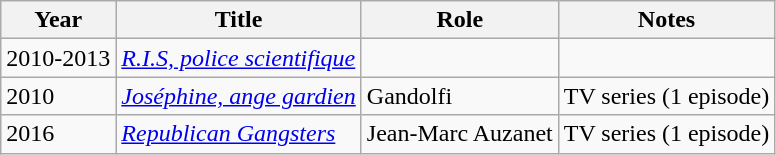<table class="wikitable sortable">
<tr>
<th>Year</th>
<th>Title</th>
<th>Role</th>
<th class="unsortable">Notes</th>
</tr>
<tr>
<td>2010-2013</td>
<td><em><a href='#'>R.I.S, police scientifique</a></em></td>
<td></td>
<td></td>
</tr>
<tr>
<td>2010</td>
<td><em><a href='#'>Joséphine, ange gardien</a></em></td>
<td>Gandolfi</td>
<td>TV series (1 episode)</td>
</tr>
<tr>
<td>2016</td>
<td><em><a href='#'>Republican Gangsters</a></em></td>
<td>Jean-Marc Auzanet</td>
<td>TV series (1 episode)</td>
</tr>
</table>
